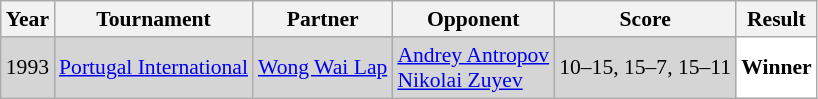<table class="sortable wikitable" style="font-size: 90%;">
<tr>
<th>Year</th>
<th>Tournament</th>
<th>Partner</th>
<th>Opponent</th>
<th>Score</th>
<th>Result</th>
</tr>
<tr style="background:#D5D5D5">
<td align="center">1993</td>
<td align="left"><a href='#'>Portugal International</a></td>
<td align="left"> <a href='#'>Wong Wai Lap</a></td>
<td align="left"> <a href='#'>Andrey Antropov</a><br> <a href='#'>Nikolai Zuyev</a></td>
<td align="left">10–15, 15–7, 15–11</td>
<td style="text-align:left; background:white"> <strong>Winner</strong></td>
</tr>
</table>
